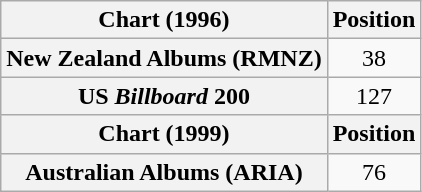<table class="wikitable plainrowheaders" style="text-align:center">
<tr>
<th scope="col">Chart (1996)</th>
<th scope="col">Position</th>
</tr>
<tr>
<th scope="row">New Zealand Albums (RMNZ)</th>
<td>38</td>
</tr>
<tr>
<th scope="row">US <em>Billboard</em> 200</th>
<td>127</td>
</tr>
<tr>
<th scope="col">Chart (1999)</th>
<th scope="col">Position</th>
</tr>
<tr>
<th scope="row">Australian Albums (ARIA)</th>
<td>76</td>
</tr>
</table>
